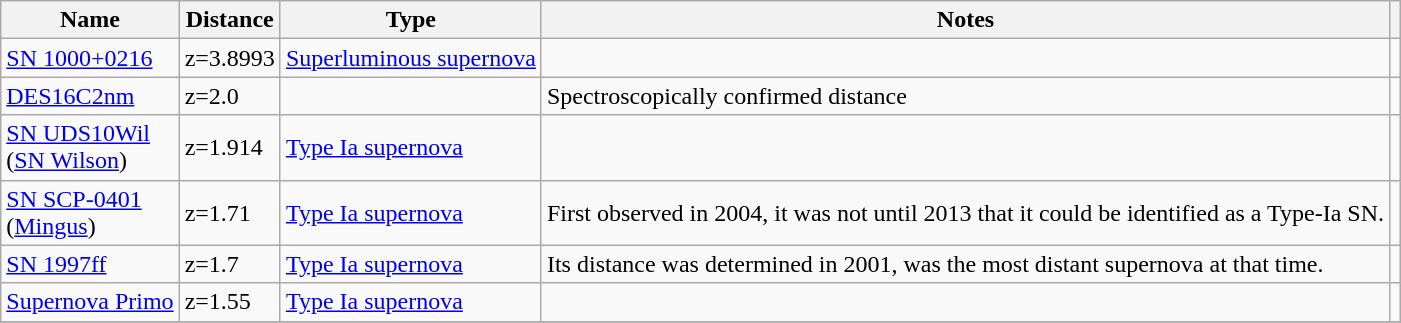<table class="wikitable sortable">
<tr>
<th>Name</th>
<th>Distance</th>
<th>Type</th>
<th class=unsortable>Notes</th>
<th class=unsortable></th>
</tr>
<tr>
<td><a href='#'>SN 1000+0216</a></td>
<td>z=3.8993</td>
<td><a href='#'>Superluminous supernova</a></td>
<td></td>
<td></td>
</tr>
<tr>
<td><a href='#'>DES16C2nm</a></td>
<td>z=2.0</td>
<td></td>
<td>Spectroscopically confirmed distance</td>
<td></td>
</tr>
<tr>
<td><a href='#'>SN UDS10Wil</a> <br> (<a href='#'>SN Wilson</a>)</td>
<td>z=1.914</td>
<td><a href='#'>Type Ia supernova</a></td>
<td></td>
<td></td>
</tr>
<tr>
<td><a href='#'>SN SCP-0401</a> <br> (<a href='#'>Mingus</a>)</td>
<td>z=1.71</td>
<td><a href='#'>Type Ia supernova</a></td>
<td>First observed in 2004, it was not until 2013 that it could be identified as a Type-Ia SN.</td>
<td></td>
</tr>
<tr>
<td><a href='#'>SN 1997ff</a></td>
<td>z=1.7</td>
<td><a href='#'>Type Ia supernova</a></td>
<td>Its distance was determined in 2001, was the most distant supernova at that time.</td>
<td></td>
</tr>
<tr>
<td><a href='#'>Supernova Primo</a></td>
<td>z=1.55</td>
<td><a href='#'>Type Ia supernova</a></td>
<td></td>
<td></td>
</tr>
<tr>
</tr>
</table>
